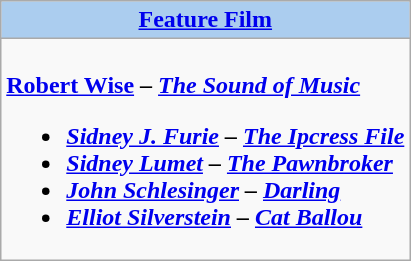<table class=wikitable style="width="100%">
<tr>
<th colspan="2" style="background:#abcdef;"><a href='#'>Feature Film</a></th>
</tr>
<tr>
<td colspan="2" style="vertical-align:top;"><br><strong><a href='#'>Robert Wise</a> – <em><a href='#'>The Sound of Music</a><strong><em><ul><li><a href='#'>Sidney J. Furie</a> – </em><a href='#'>The Ipcress File</a><em></li><li><a href='#'>Sidney Lumet</a> – </em><a href='#'>The Pawnbroker</a><em></li><li><a href='#'>John Schlesinger</a> – </em><a href='#'>Darling</a><em></li><li><a href='#'>Elliot Silverstein</a> – </em><a href='#'>Cat Ballou</a><em></li></ul></td>
</tr>
</table>
